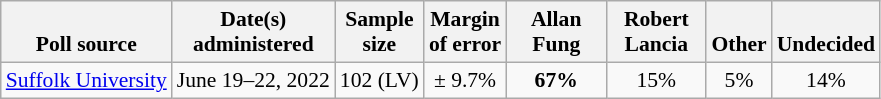<table class="wikitable" style="font-size:90%;text-align:center;">
<tr valign=bottom>
<th>Poll source</th>
<th>Date(s)<br>administered</th>
<th>Sample<br>size</th>
<th>Margin<br>of error</th>
<th style="width:60px;">Allan<br>Fung</th>
<th style="width:60px;">Robert<br>Lancia</th>
<th>Other</th>
<th>Undecided</th>
</tr>
<tr>
<td style="text-align:left;"><a href='#'>Suffolk University</a></td>
<td>June 19–22, 2022</td>
<td>102 (LV)</td>
<td>± 9.7%</td>
<td><strong>67%</strong></td>
<td>15%</td>
<td>5%</td>
<td>14%</td>
</tr>
</table>
